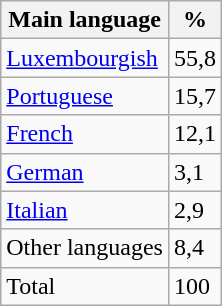<table class="wikitable">
<tr>
<th>Main language</th>
<th>%</th>
</tr>
<tr>
<td><a href='#'>Luxembourgish</a></td>
<td>55,8</td>
</tr>
<tr>
<td><a href='#'>Portuguese</a></td>
<td>15,7</td>
</tr>
<tr>
<td><a href='#'>French</a></td>
<td>12,1</td>
</tr>
<tr>
<td><a href='#'>German</a></td>
<td>3,1</td>
</tr>
<tr>
<td><a href='#'>Italian</a></td>
<td>2,9</td>
</tr>
<tr>
<td>Other languages</td>
<td>8,4</td>
</tr>
<tr>
<td>Total</td>
<td>100</td>
</tr>
</table>
